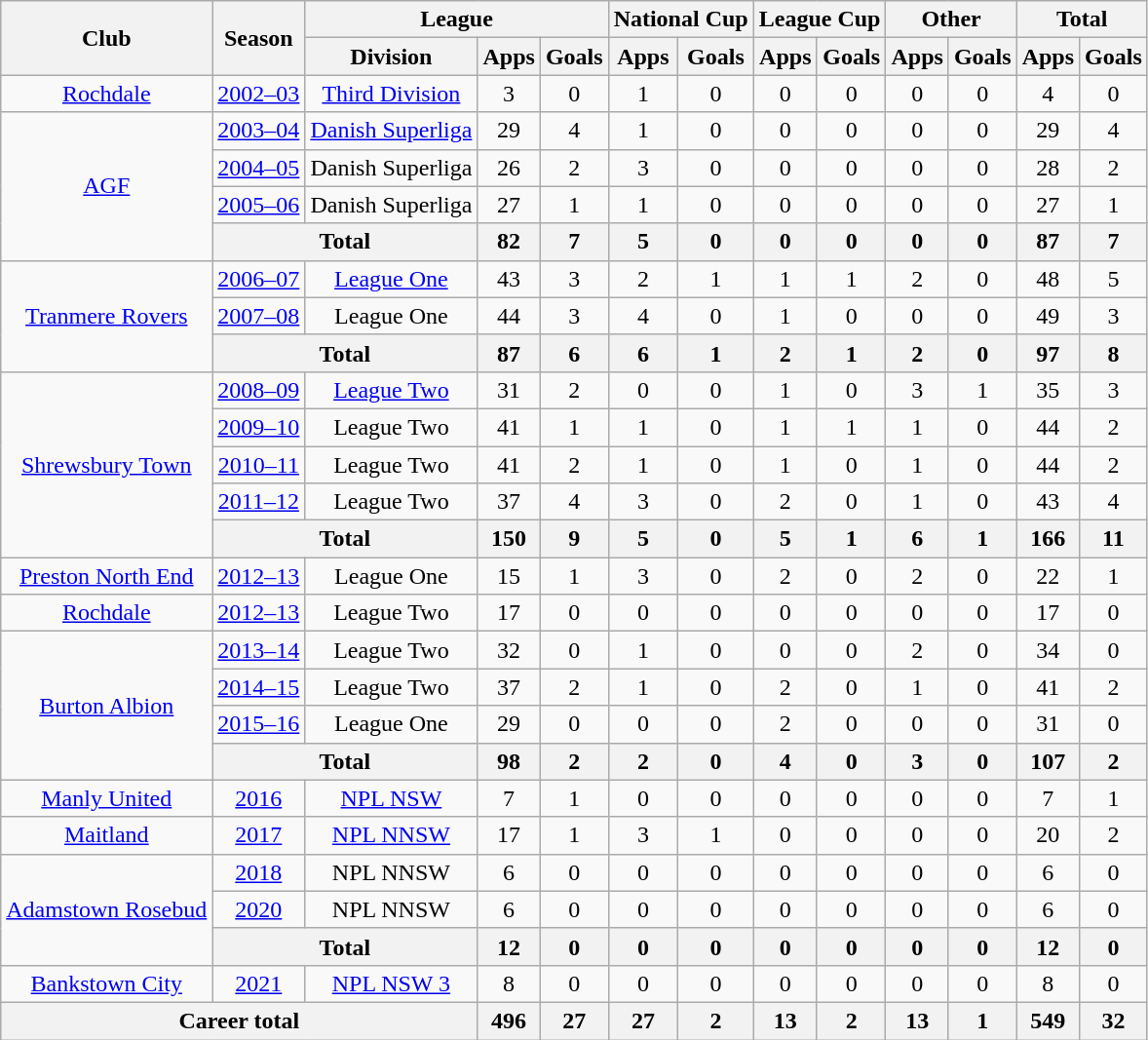<table class="wikitable" style="text-align:center">
<tr>
<th rowspan="2">Club</th>
<th rowspan="2">Season</th>
<th colspan="3">League</th>
<th colspan="2">National Cup</th>
<th colspan="2">League Cup</th>
<th colspan="2">Other</th>
<th colspan="2">Total</th>
</tr>
<tr>
<th>Division</th>
<th>Apps</th>
<th>Goals</th>
<th>Apps</th>
<th>Goals</th>
<th>Apps</th>
<th>Goals</th>
<th>Apps</th>
<th>Goals</th>
<th>Apps</th>
<th>Goals</th>
</tr>
<tr>
<td><a href='#'>Rochdale</a></td>
<td><a href='#'>2002–03</a></td>
<td><a href='#'>Third Division</a></td>
<td>3</td>
<td>0</td>
<td>1</td>
<td>0</td>
<td>0</td>
<td>0</td>
<td>0</td>
<td>0</td>
<td>4</td>
<td>0</td>
</tr>
<tr>
<td rowspan="4"><a href='#'>AGF</a></td>
<td><a href='#'>2003–04</a></td>
<td><a href='#'>Danish Superliga</a></td>
<td>29</td>
<td>4</td>
<td>1</td>
<td>0</td>
<td>0</td>
<td>0</td>
<td>0</td>
<td>0</td>
<td>29</td>
<td>4</td>
</tr>
<tr>
<td><a href='#'>2004–05</a></td>
<td>Danish Superliga</td>
<td>26</td>
<td>2</td>
<td>3</td>
<td>0</td>
<td>0</td>
<td>0</td>
<td>0</td>
<td>0</td>
<td>28</td>
<td>2</td>
</tr>
<tr>
<td><a href='#'>2005–06</a></td>
<td>Danish Superliga</td>
<td>27</td>
<td>1</td>
<td>1</td>
<td>0</td>
<td>0</td>
<td>0</td>
<td>0</td>
<td>0</td>
<td>27</td>
<td>1</td>
</tr>
<tr>
<th colspan=2>Total</th>
<th>82</th>
<th>7</th>
<th>5</th>
<th>0</th>
<th>0</th>
<th>0</th>
<th>0</th>
<th>0</th>
<th>87</th>
<th>7</th>
</tr>
<tr>
<td rowspan=3><a href='#'>Tranmere Rovers</a></td>
<td><a href='#'>2006–07</a></td>
<td><a href='#'>League One</a></td>
<td>43</td>
<td>3</td>
<td>2</td>
<td>1</td>
<td>1</td>
<td>1</td>
<td>2</td>
<td>0</td>
<td>48</td>
<td>5</td>
</tr>
<tr>
<td><a href='#'>2007–08</a></td>
<td>League One</td>
<td>44</td>
<td>3</td>
<td>4</td>
<td>0</td>
<td>1</td>
<td>0</td>
<td>0</td>
<td>0</td>
<td>49</td>
<td>3</td>
</tr>
<tr>
<th colspan=2>Total</th>
<th>87</th>
<th>6</th>
<th>6</th>
<th>1</th>
<th>2</th>
<th>1</th>
<th>2</th>
<th>0</th>
<th>97</th>
<th>8</th>
</tr>
<tr>
<td rowspan="5"><a href='#'>Shrewsbury Town</a></td>
<td><a href='#'>2008–09</a></td>
<td><a href='#'>League Two</a></td>
<td>31</td>
<td>2</td>
<td>0</td>
<td>0</td>
<td>1</td>
<td>0</td>
<td>3</td>
<td>1</td>
<td>35</td>
<td>3</td>
</tr>
<tr>
<td><a href='#'>2009–10</a></td>
<td>League Two</td>
<td>41</td>
<td>1</td>
<td>1</td>
<td>0</td>
<td>1</td>
<td>1</td>
<td>1</td>
<td>0</td>
<td>44</td>
<td>2</td>
</tr>
<tr>
<td><a href='#'>2010–11</a></td>
<td>League Two</td>
<td>41</td>
<td>2</td>
<td>1</td>
<td>0</td>
<td>1</td>
<td>0</td>
<td>1</td>
<td>0</td>
<td>44</td>
<td>2</td>
</tr>
<tr>
<td><a href='#'>2011–12</a></td>
<td>League Two</td>
<td>37</td>
<td>4</td>
<td>3</td>
<td>0</td>
<td>2</td>
<td>0</td>
<td>1</td>
<td>0</td>
<td>43</td>
<td>4</td>
</tr>
<tr>
<th colspan=2>Total</th>
<th>150</th>
<th>9</th>
<th>5</th>
<th>0</th>
<th>5</th>
<th>1</th>
<th>6</th>
<th>1</th>
<th>166</th>
<th>11</th>
</tr>
<tr>
<td><a href='#'>Preston North End</a></td>
<td><a href='#'>2012–13</a></td>
<td>League One</td>
<td>15</td>
<td>1</td>
<td>3</td>
<td>0</td>
<td>2</td>
<td>0</td>
<td>2</td>
<td>0</td>
<td>22</td>
<td>1</td>
</tr>
<tr>
<td><a href='#'>Rochdale</a></td>
<td><a href='#'>2012–13</a></td>
<td>League Two</td>
<td>17</td>
<td>0</td>
<td>0</td>
<td>0</td>
<td>0</td>
<td>0</td>
<td>0</td>
<td>0</td>
<td>17</td>
<td>0</td>
</tr>
<tr>
<td rowspan=4><a href='#'>Burton Albion</a></td>
<td><a href='#'>2013–14</a></td>
<td>League Two</td>
<td>32</td>
<td>0</td>
<td>1</td>
<td>0</td>
<td>0</td>
<td>0</td>
<td>2</td>
<td>0</td>
<td>34</td>
<td>0</td>
</tr>
<tr>
<td><a href='#'>2014–15</a></td>
<td>League Two</td>
<td>37</td>
<td>2</td>
<td>1</td>
<td>0</td>
<td>2</td>
<td>0</td>
<td>1</td>
<td>0</td>
<td>41</td>
<td>2</td>
</tr>
<tr>
<td><a href='#'>2015–16</a></td>
<td>League One</td>
<td>29</td>
<td>0</td>
<td>0</td>
<td>0</td>
<td>2</td>
<td>0</td>
<td>0</td>
<td>0</td>
<td>31</td>
<td>0</td>
</tr>
<tr>
<th colspan=2>Total</th>
<th>98</th>
<th>2</th>
<th>2</th>
<th>0</th>
<th>4</th>
<th>0</th>
<th>3</th>
<th>0</th>
<th>107</th>
<th>2</th>
</tr>
<tr>
<td><a href='#'>Manly United</a></td>
<td><a href='#'>2016</a></td>
<td><a href='#'>NPL NSW</a></td>
<td>7</td>
<td>1</td>
<td>0</td>
<td>0</td>
<td>0</td>
<td>0</td>
<td>0</td>
<td>0</td>
<td>7</td>
<td>1</td>
</tr>
<tr>
<td><a href='#'>Maitland</a></td>
<td><a href='#'>2017</a></td>
<td><a href='#'>NPL NNSW</a></td>
<td>17</td>
<td>1</td>
<td>3</td>
<td>1</td>
<td>0</td>
<td>0</td>
<td>0</td>
<td>0</td>
<td>20</td>
<td>2</td>
</tr>
<tr>
<td rowspan=3><a href='#'>Adamstown Rosebud</a></td>
<td><a href='#'>2018</a></td>
<td>NPL NNSW</td>
<td>6</td>
<td>0</td>
<td>0</td>
<td>0</td>
<td>0</td>
<td>0</td>
<td>0</td>
<td>0</td>
<td>6</td>
<td>0</td>
</tr>
<tr>
<td><a href='#'>2020</a></td>
<td>NPL NNSW</td>
<td>6</td>
<td>0</td>
<td>0</td>
<td>0</td>
<td>0</td>
<td>0</td>
<td>0</td>
<td>0</td>
<td>6</td>
<td>0</td>
</tr>
<tr>
<th colspan=2>Total</th>
<th>12</th>
<th>0</th>
<th>0</th>
<th>0</th>
<th>0</th>
<th>0</th>
<th>0</th>
<th>0</th>
<th>12</th>
<th>0</th>
</tr>
<tr>
<td><a href='#'>Bankstown City</a></td>
<td><a href='#'>2021</a></td>
<td><a href='#'>NPL NSW 3</a></td>
<td>8</td>
<td>0</td>
<td>0</td>
<td>0</td>
<td>0</td>
<td>0</td>
<td>0</td>
<td>0</td>
<td>8</td>
<td>0</td>
</tr>
<tr>
<th colspan=3>Career total</th>
<th>496</th>
<th>27</th>
<th>27</th>
<th>2</th>
<th>13</th>
<th>2</th>
<th>13</th>
<th>1</th>
<th>549</th>
<th>32</th>
</tr>
</table>
